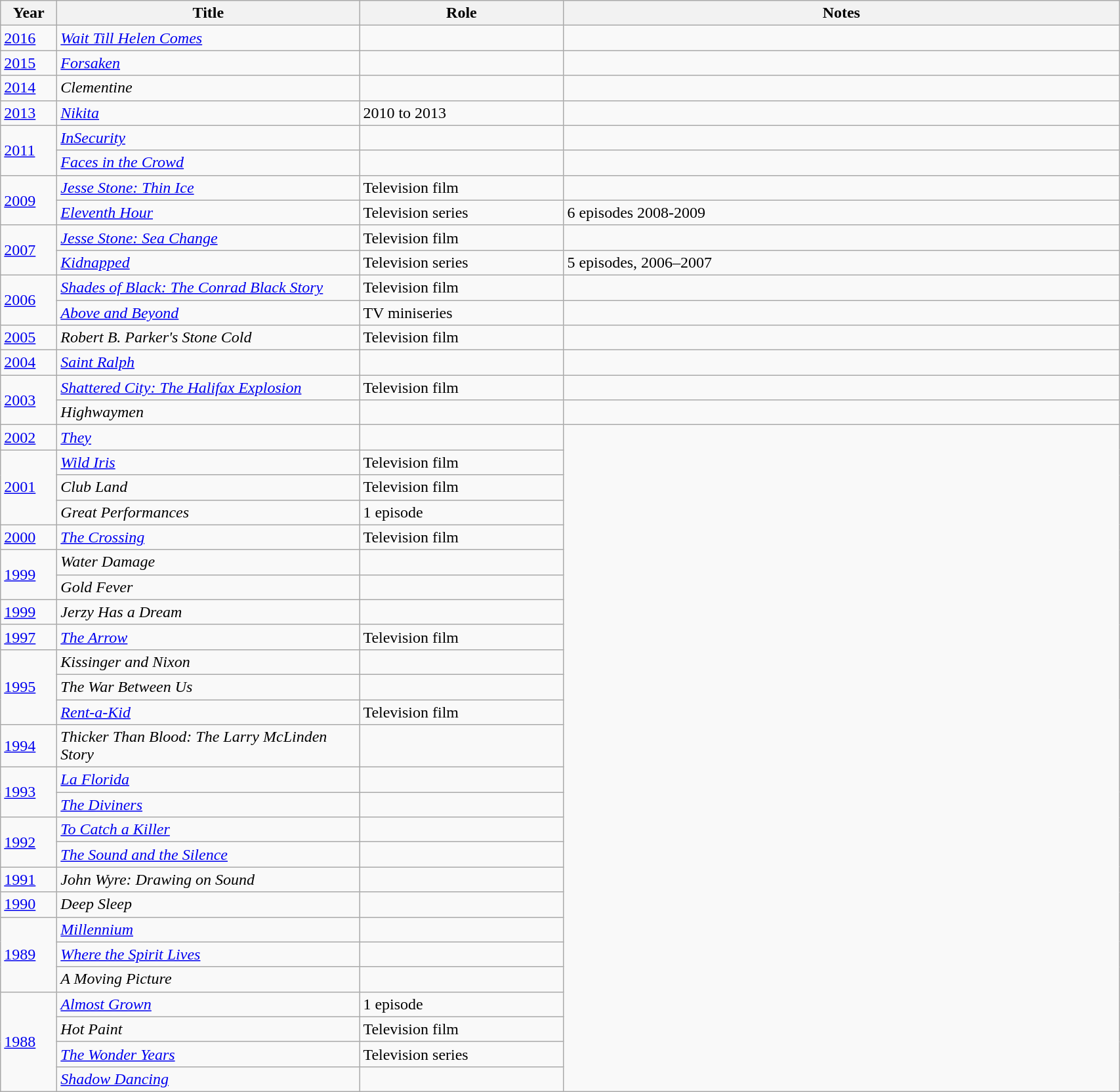<table class="wikitable sortable" width="90%">
<tr>
<th width="50px">Year</th>
<th width="300px">Title</th>
<th width="200px">Role</th>
<th class="unsortable">Notes</th>
</tr>
<tr>
<td><a href='#'>2016</a></td>
<td><em><a href='#'>Wait Till Helen Comes</a></em></td>
<td></td>
<td></td>
</tr>
<tr>
<td><a href='#'>2015</a></td>
<td><em><a href='#'>Forsaken</a></em></td>
<td></td>
<td></td>
</tr>
<tr>
<td><a href='#'>2014</a></td>
<td><em>Clementine</em></td>
<td></td>
<td></td>
</tr>
<tr>
<td><a href='#'>2013</a></td>
<td><em><a href='#'>Nikita</a></em></td>
<td>2010 to 2013</td>
<td></td>
</tr>
<tr>
<td rowspan="2"><a href='#'>2011</a></td>
<td><em><a href='#'>InSecurity</a></em></td>
<td></td>
<td></td>
</tr>
<tr>
<td><em><a href='#'>Faces in the Crowd</a></em></td>
<td></td>
<td></td>
</tr>
<tr>
<td rowspan="2"><a href='#'>2009</a></td>
<td><em><a href='#'>Jesse Stone: Thin Ice</a></em></td>
<td>Television film</td>
<td></td>
</tr>
<tr>
<td><em><a href='#'>Eleventh Hour</a></em></td>
<td>Television series</td>
<td>6 episodes 2008-2009</td>
</tr>
<tr>
<td rowspan="2"><a href='#'>2007</a></td>
<td><em><a href='#'>Jesse Stone: Sea Change</a></em></td>
<td>Television film</td>
<td></td>
</tr>
<tr>
<td><em><a href='#'>Kidnapped</a></em></td>
<td>Television series</td>
<td>5 episodes, 2006–2007</td>
</tr>
<tr>
<td rowspan="2"><a href='#'>2006</a></td>
<td><em><a href='#'>Shades of Black: The Conrad Black Story</a></em></td>
<td>Television film</td>
<td></td>
</tr>
<tr>
<td><em><a href='#'>Above and Beyond</a></em></td>
<td>TV miniseries</td>
<td></td>
</tr>
<tr>
<td><a href='#'>2005</a></td>
<td><em>Robert B. Parker's Stone Cold</em></td>
<td>Television film</td>
<td></td>
</tr>
<tr>
<td><a href='#'>2004</a></td>
<td><em><a href='#'>Saint Ralph</a></em></td>
<td></td>
<td></td>
</tr>
<tr>
<td rowspan="2"><a href='#'>2003</a></td>
<td><em><a href='#'>Shattered City: The Halifax Explosion</a></em></td>
<td>Television film</td>
<td></td>
</tr>
<tr>
<td><em>Highwaymen</em></td>
<td></td>
<td></td>
</tr>
<tr>
<td><a href='#'>2002</a></td>
<td><em><a href='#'>They</a></em></td>
<td></td>
</tr>
<tr>
<td rowspan="3"><a href='#'>2001</a></td>
<td><em><a href='#'>Wild Iris</a></em></td>
<td>Television film</td>
</tr>
<tr>
<td><em>Club Land</em></td>
<td>Television film</td>
</tr>
<tr>
<td><em>Great Performances</em></td>
<td>1 episode</td>
</tr>
<tr>
<td><a href='#'>2000</a></td>
<td><em><a href='#'>The Crossing</a></em></td>
<td>Television film</td>
</tr>
<tr>
<td rowspan="2"><a href='#'>1999</a></td>
<td><em>Water Damage</em></td>
<td></td>
</tr>
<tr>
<td><em>Gold Fever</em></td>
<td></td>
</tr>
<tr>
<td><a href='#'>1999</a></td>
<td><em>Jerzy Has a Dream</em></td>
<td></td>
</tr>
<tr>
<td><a href='#'>1997</a></td>
<td><em><a href='#'>The Arrow</a></em></td>
<td>Television film</td>
</tr>
<tr>
<td rowspan="3"><a href='#'>1995</a></td>
<td><em>Kissinger and Nixon</em></td>
<td></td>
</tr>
<tr>
<td><em>The War Between Us</em></td>
<td></td>
</tr>
<tr>
<td><em><a href='#'>Rent-a-Kid</a></em></td>
<td>Television film</td>
</tr>
<tr>
<td><a href='#'>1994</a></td>
<td><em>Thicker Than Blood: The Larry McLinden Story</em></td>
<td></td>
</tr>
<tr>
<td rowspan="2"><a href='#'>1993</a></td>
<td><em><a href='#'>La Florida</a></em></td>
<td></td>
</tr>
<tr>
<td><em><a href='#'>The Diviners</a></em></td>
<td></td>
</tr>
<tr>
<td rowspan="2"><a href='#'>1992</a></td>
<td><em><a href='#'>To Catch a Killer</a></em></td>
<td></td>
</tr>
<tr>
<td><em><a href='#'>The Sound and the Silence</a></em></td>
<td></td>
</tr>
<tr>
<td><a href='#'>1991</a></td>
<td><em>John Wyre: Drawing on Sound</em></td>
<td></td>
</tr>
<tr>
<td><a href='#'>1990</a></td>
<td><em>Deep Sleep</em></td>
<td></td>
</tr>
<tr>
<td rowspan="3"><a href='#'>1989</a></td>
<td><em><a href='#'>Millennium</a></em></td>
<td></td>
</tr>
<tr>
<td><em><a href='#'>Where the Spirit Lives</a></em></td>
<td></td>
</tr>
<tr>
<td><em>A Moving Picture</em></td>
<td></td>
</tr>
<tr>
<td rowspan="4"><a href='#'>1988</a></td>
<td><em><a href='#'>Almost Grown</a></em></td>
<td>1 episode</td>
</tr>
<tr>
<td><em>Hot Paint</em></td>
<td>Television film</td>
</tr>
<tr>
<td><em><a href='#'>The Wonder Years</a></em></td>
<td>Television series</td>
</tr>
<tr>
<td><em><a href='#'>Shadow Dancing</a></em></td>
<td></td>
</tr>
</table>
